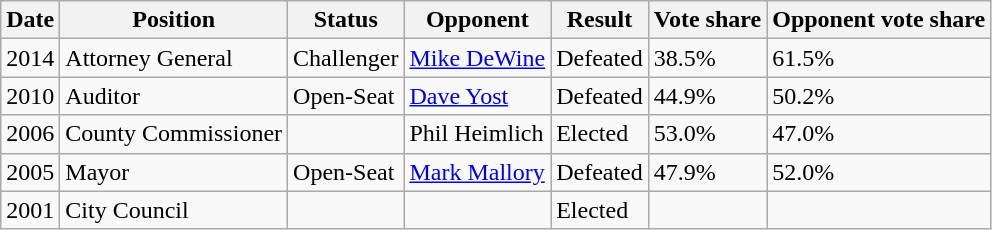<table class="wikitable">
<tr>
<th>Date</th>
<th>Position</th>
<th>Status</th>
<th>Opponent</th>
<th>Result</th>
<th>Vote share</th>
<th>Opponent vote share</th>
</tr>
<tr>
<td>2014</td>
<td>Attorney General</td>
<td>Challenger</td>
<td><a href='#'>Mike DeWine</a></td>
<td>Defeated</td>
<td>38.5%</td>
<td>61.5%</td>
</tr>
<tr>
<td>2010</td>
<td>Auditor</td>
<td>Open-Seat</td>
<td><a href='#'>Dave Yost</a></td>
<td>Defeated</td>
<td>44.9%</td>
<td>50.2%</td>
</tr>
<tr>
<td>2006</td>
<td>County Commissioner</td>
<td></td>
<td>Phil Heimlich</td>
<td>Elected</td>
<td>53.0%</td>
<td>47.0%</td>
</tr>
<tr>
<td>2005</td>
<td>Mayor</td>
<td>Open-Seat</td>
<td><a href='#'>Mark Mallory</a></td>
<td>Defeated</td>
<td>47.9%</td>
<td>52.0%</td>
</tr>
<tr>
<td>2001</td>
<td>City Council</td>
<td></td>
<td></td>
<td>Elected</td>
<td></td>
<td></td>
</tr>
</table>
